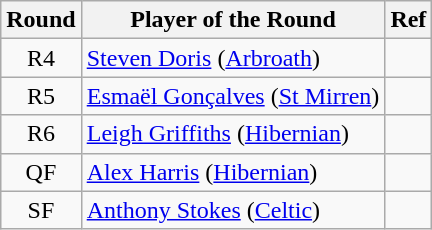<table class="wikitable">
<tr>
<th>Round</th>
<th>Player of the Round</th>
<th>Ref</th>
</tr>
<tr>
<td style="text-align:center">R4</td>
<td><a href='#'>Steven Doris</a> (<a href='#'>Arbroath</a>)</td>
<td></td>
</tr>
<tr>
<td style="text-align:center">R5</td>
<td><a href='#'>Esmaël Gonçalves</a> (<a href='#'>St Mirren</a>)</td>
<td></td>
</tr>
<tr>
<td style="text-align:center">R6</td>
<td><a href='#'>Leigh Griffiths</a> (<a href='#'>Hibernian</a>)</td>
<td></td>
</tr>
<tr>
<td style="text-align:center">QF</td>
<td><a href='#'>Alex Harris</a> (<a href='#'>Hibernian</a>)</td>
<td></td>
</tr>
<tr>
<td style="text-align:center">SF</td>
<td><a href='#'>Anthony Stokes</a> (<a href='#'>Celtic</a>)</td>
<td></td>
</tr>
</table>
